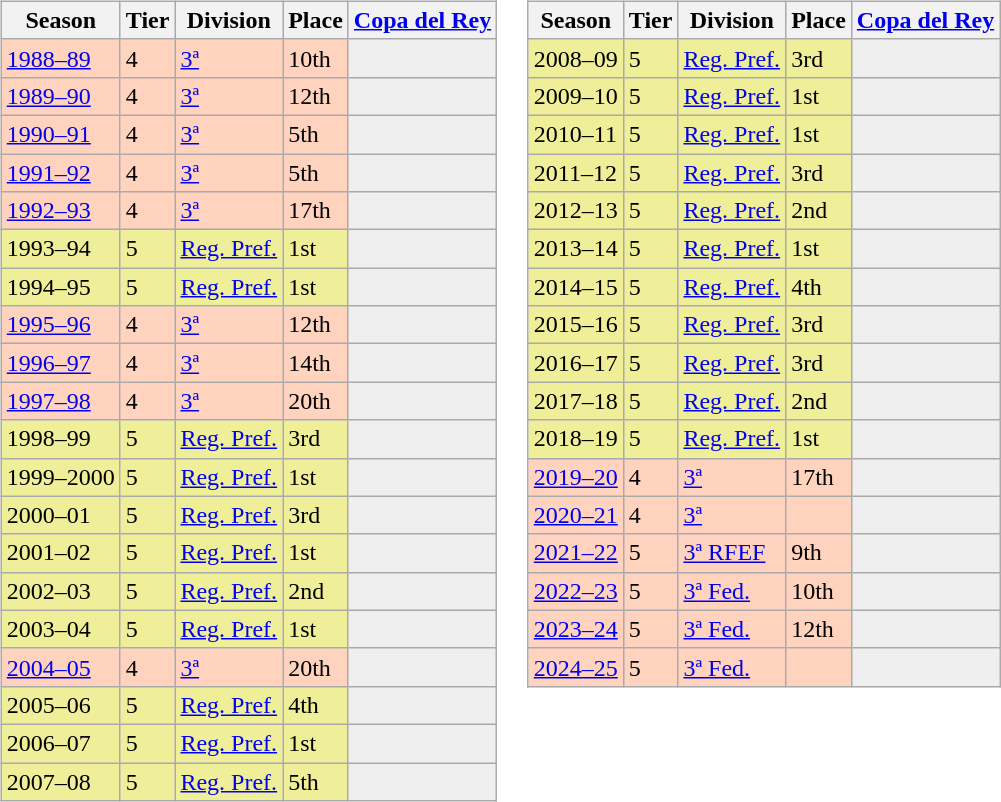<table>
<tr>
<td valign="top" width=0%><br><table class="wikitable">
<tr style="background:#f0f6fa;">
<th>Season</th>
<th>Tier</th>
<th>Division</th>
<th>Place</th>
<th><a href='#'>Copa del Rey</a></th>
</tr>
<tr>
<td style="background:#FFD3BD;"><a href='#'>1988–89</a></td>
<td style="background:#FFD3BD;">4</td>
<td style="background:#FFD3BD;"><a href='#'>3ª</a></td>
<td style="background:#FFD3BD;">10th</td>
<td style="background:#EFEFEF;"></td>
</tr>
<tr>
<td style="background:#FFD3BD;"><a href='#'>1989–90</a></td>
<td style="background:#FFD3BD;">4</td>
<td style="background:#FFD3BD;"><a href='#'>3ª</a></td>
<td style="background:#FFD3BD;">12th</td>
<td style="background:#EFEFEF;"></td>
</tr>
<tr>
<td style="background:#FFD3BD;"><a href='#'>1990–91</a></td>
<td style="background:#FFD3BD;">4</td>
<td style="background:#FFD3BD;"><a href='#'>3ª</a></td>
<td style="background:#FFD3BD;">5th</td>
<td style="background:#EFEFEF;"></td>
</tr>
<tr>
<td style="background:#FFD3BD;"><a href='#'>1991–92</a></td>
<td style="background:#FFD3BD;">4</td>
<td style="background:#FFD3BD;"><a href='#'>3ª</a></td>
<td style="background:#FFD3BD;">5th</td>
<td style="background:#EFEFEF;"></td>
</tr>
<tr>
<td style="background:#FFD3BD;"><a href='#'>1992–93</a></td>
<td style="background:#FFD3BD;">4</td>
<td style="background:#FFD3BD;"><a href='#'>3ª</a></td>
<td style="background:#FFD3BD;">17th</td>
<td style="background:#EFEFEF;"></td>
</tr>
<tr>
<td style="background:#EFEF99;">1993–94</td>
<td style="background:#EFEF99;">5</td>
<td style="background:#EFEF99;"><a href='#'>Reg. Pref.</a></td>
<td style="background:#EFEF99;">1st</td>
<td style="background:#EFEFEF;"></td>
</tr>
<tr>
<td style="background:#EFEF99;">1994–95</td>
<td style="background:#EFEF99;">5</td>
<td style="background:#EFEF99;"><a href='#'>Reg. Pref.</a></td>
<td style="background:#EFEF99;">1st</td>
<td style="background:#EFEFEF;"></td>
</tr>
<tr>
<td style="background:#FFD3BD;"><a href='#'>1995–96</a></td>
<td style="background:#FFD3BD;">4</td>
<td style="background:#FFD3BD;"><a href='#'>3ª</a></td>
<td style="background:#FFD3BD;">12th</td>
<td style="background:#EFEFEF;"></td>
</tr>
<tr>
<td style="background:#FFD3BD;"><a href='#'>1996–97</a></td>
<td style="background:#FFD3BD;">4</td>
<td style="background:#FFD3BD;"><a href='#'>3ª</a></td>
<td style="background:#FFD3BD;">14th</td>
<td style="background:#EFEFEF;"></td>
</tr>
<tr>
<td style="background:#FFD3BD;"><a href='#'>1997–98</a></td>
<td style="background:#FFD3BD;">4</td>
<td style="background:#FFD3BD;"><a href='#'>3ª</a></td>
<td style="background:#FFD3BD;">20th</td>
<td style="background:#EFEFEF;"></td>
</tr>
<tr>
<td style="background:#EFEF99;">1998–99</td>
<td style="background:#EFEF99;">5</td>
<td style="background:#EFEF99;"><a href='#'>Reg. Pref.</a></td>
<td style="background:#EFEF99;">3rd</td>
<td style="background:#EFEFEF;"></td>
</tr>
<tr>
<td style="background:#EFEF99;">1999–2000</td>
<td style="background:#EFEF99;">5</td>
<td style="background:#EFEF99;"><a href='#'>Reg. Pref.</a></td>
<td style="background:#EFEF99;">1st</td>
<td style="background:#EFEFEF;"></td>
</tr>
<tr>
<td style="background:#EFEF99;">2000–01</td>
<td style="background:#EFEF99;">5</td>
<td style="background:#EFEF99;"><a href='#'>Reg. Pref.</a></td>
<td style="background:#EFEF99;">3rd</td>
<td style="background:#EFEFEF;"></td>
</tr>
<tr>
<td style="background:#EFEF99;">2001–02</td>
<td style="background:#EFEF99;">5</td>
<td style="background:#EFEF99;"><a href='#'>Reg. Pref.</a></td>
<td style="background:#EFEF99;">1st</td>
<td style="background:#EFEFEF;"></td>
</tr>
<tr>
<td style="background:#EFEF99;">2002–03</td>
<td style="background:#EFEF99;">5</td>
<td style="background:#EFEF99;"><a href='#'>Reg. Pref.</a></td>
<td style="background:#EFEF99;">2nd</td>
<td style="background:#EFEFEF;"></td>
</tr>
<tr>
<td style="background:#EFEF99;">2003–04</td>
<td style="background:#EFEF99;">5</td>
<td style="background:#EFEF99;"><a href='#'>Reg. Pref.</a></td>
<td style="background:#EFEF99;">1st</td>
<td style="background:#EFEFEF;"></td>
</tr>
<tr>
<td style="background:#FFD3BD;"><a href='#'>2004–05</a></td>
<td style="background:#FFD3BD;">4</td>
<td style="background:#FFD3BD;"><a href='#'>3ª</a></td>
<td style="background:#FFD3BD;">20th</td>
<td style="background:#EFEFEF;"></td>
</tr>
<tr>
<td style="background:#EFEF99;">2005–06</td>
<td style="background:#EFEF99;">5</td>
<td style="background:#EFEF99;"><a href='#'>Reg. Pref.</a></td>
<td style="background:#EFEF99;">4th</td>
<td style="background:#EFEFEF;"></td>
</tr>
<tr>
<td style="background:#EFEF99;">2006–07</td>
<td style="background:#EFEF99;">5</td>
<td style="background:#EFEF99;"><a href='#'>Reg. Pref.</a></td>
<td style="background:#EFEF99;">1st</td>
<td style="background:#EFEFEF;"></td>
</tr>
<tr>
<td style="background:#EFEF99;">2007–08</td>
<td style="background:#EFEF99;">5</td>
<td style="background:#EFEF99;"><a href='#'>Reg. Pref.</a></td>
<td style="background:#EFEF99;">5th</td>
<td style="background:#EFEFEF;"></td>
</tr>
</table>
</td>
<td valign="top" width=0%><br><table class="wikitable">
<tr style="background:#f0f6fa;">
<th>Season</th>
<th>Tier</th>
<th>Division</th>
<th>Place</th>
<th><a href='#'>Copa del Rey</a></th>
</tr>
<tr>
<td style="background:#EFEF99;">2008–09</td>
<td style="background:#EFEF99;">5</td>
<td style="background:#EFEF99;"><a href='#'>Reg. Pref.</a></td>
<td style="background:#EFEF99;">3rd</td>
<td style="background:#EFEFEF;"></td>
</tr>
<tr>
<td style="background:#EFEF99;">2009–10</td>
<td style="background:#EFEF99;">5</td>
<td style="background:#EFEF99;"><a href='#'>Reg. Pref.</a></td>
<td style="background:#EFEF99;">1st</td>
<td style="background:#EFEFEF;"></td>
</tr>
<tr>
<td style="background:#EFEF99;">2010–11</td>
<td style="background:#EFEF99;">5</td>
<td style="background:#EFEF99;"><a href='#'>Reg. Pref.</a></td>
<td style="background:#EFEF99;">1st</td>
<td style="background:#EFEFEF;"></td>
</tr>
<tr>
<td style="background:#EFEF99;">2011–12</td>
<td style="background:#EFEF99;">5</td>
<td style="background:#EFEF99;"><a href='#'>Reg. Pref.</a></td>
<td style="background:#EFEF99;">3rd</td>
<td style="background:#EFEFEF;"></td>
</tr>
<tr>
<td style="background:#EFEF99;">2012–13</td>
<td style="background:#EFEF99;">5</td>
<td style="background:#EFEF99;"><a href='#'>Reg. Pref.</a></td>
<td style="background:#EFEF99;">2nd</td>
<td style="background:#EFEFEF;"></td>
</tr>
<tr>
<td style="background:#EFEF99;">2013–14</td>
<td style="background:#EFEF99;">5</td>
<td style="background:#EFEF99;"><a href='#'>Reg. Pref.</a></td>
<td style="background:#EFEF99;">1st</td>
<td style="background:#EFEFEF;"></td>
</tr>
<tr>
<td style="background:#EFEF99;">2014–15</td>
<td style="background:#EFEF99;">5</td>
<td style="background:#EFEF99;"><a href='#'>Reg. Pref.</a></td>
<td style="background:#EFEF99;">4th</td>
<td style="background:#EFEFEF;"></td>
</tr>
<tr>
<td style="background:#EFEF99;">2015–16</td>
<td style="background:#EFEF99;">5</td>
<td style="background:#EFEF99;"><a href='#'>Reg. Pref.</a></td>
<td style="background:#EFEF99;">3rd</td>
<td style="background:#EFEFEF;"></td>
</tr>
<tr>
<td style="background:#EFEF99;">2016–17</td>
<td style="background:#EFEF99;">5</td>
<td style="background:#EFEF99;"><a href='#'>Reg. Pref.</a></td>
<td style="background:#EFEF99;">3rd</td>
<td style="background:#EFEFEF;"></td>
</tr>
<tr>
<td style="background:#EFEF99;">2017–18</td>
<td style="background:#EFEF99;">5</td>
<td style="background:#EFEF99;"><a href='#'>Reg. Pref.</a></td>
<td style="background:#EFEF99;">2nd</td>
<td style="background:#EFEFEF;"></td>
</tr>
<tr>
<td style="background:#EFEF99;">2018–19</td>
<td style="background:#EFEF99;">5</td>
<td style="background:#EFEF99;"><a href='#'>Reg. Pref.</a></td>
<td style="background:#EFEF99;">1st</td>
<td style="background:#EFEFEF;"></td>
</tr>
<tr>
<td style="background:#FFD3BD;"><a href='#'>2019–20</a></td>
<td style="background:#FFD3BD;">4</td>
<td style="background:#FFD3BD;"><a href='#'>3ª</a></td>
<td style="background:#FFD3BD;">17th</td>
<td style="background:#EFEFEF;"></td>
</tr>
<tr>
<td style="background:#FFD3BD;"><a href='#'>2020–21</a></td>
<td style="background:#FFD3BD;">4</td>
<td style="background:#FFD3BD;"><a href='#'>3ª</a></td>
<td style="background:#FFD3BD;"></td>
<td style="background:#EFEFEF;"></td>
</tr>
<tr>
<td style="background:#FFD3BD;"><a href='#'>2021–22</a></td>
<td style="background:#FFD3BD;">5</td>
<td style="background:#FFD3BD;"><a href='#'>3ª RFEF</a></td>
<td style="background:#FFD3BD;">9th</td>
<td style="background:#EFEFEF;"></td>
</tr>
<tr>
<td style="background:#FFD3BD;"><a href='#'>2022–23</a></td>
<td style="background:#FFD3BD;">5</td>
<td style="background:#FFD3BD;"><a href='#'>3ª Fed.</a></td>
<td style="background:#FFD3BD;">10th</td>
<td style="background:#EFEFEF;"></td>
</tr>
<tr>
<td style="background:#FFD3BD;"><a href='#'>2023–24</a></td>
<td style="background:#FFD3BD;">5</td>
<td style="background:#FFD3BD;"><a href='#'>3ª Fed.</a></td>
<td style="background:#FFD3BD;">12th</td>
<td style="background:#EFEFEF;"></td>
</tr>
<tr>
<td style="background:#FFD3BD;"><a href='#'>2024–25</a></td>
<td style="background:#FFD3BD;">5</td>
<td style="background:#FFD3BD;"><a href='#'>3ª Fed.</a></td>
<td style="background:#FFD3BD;"></td>
<td style="background:#EFEFEF;"></td>
</tr>
</table>
</td>
</tr>
</table>
